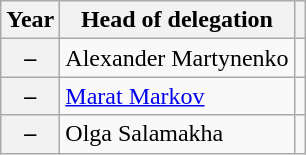<table class="wikitable plainrowheaders">
<tr>
<th>Year</th>
<th>Head of delegation</th>
<th></th>
</tr>
<tr>
<th scope="row">–</th>
<td>Alexander Martynenko</td>
<td></td>
</tr>
<tr>
<th scope="row">–</th>
<td><a href='#'>Marat Markov</a></td>
<td></td>
</tr>
<tr>
<th scope="row">–</th>
<td>Olga Salamakha</td>
<td></td>
</tr>
</table>
